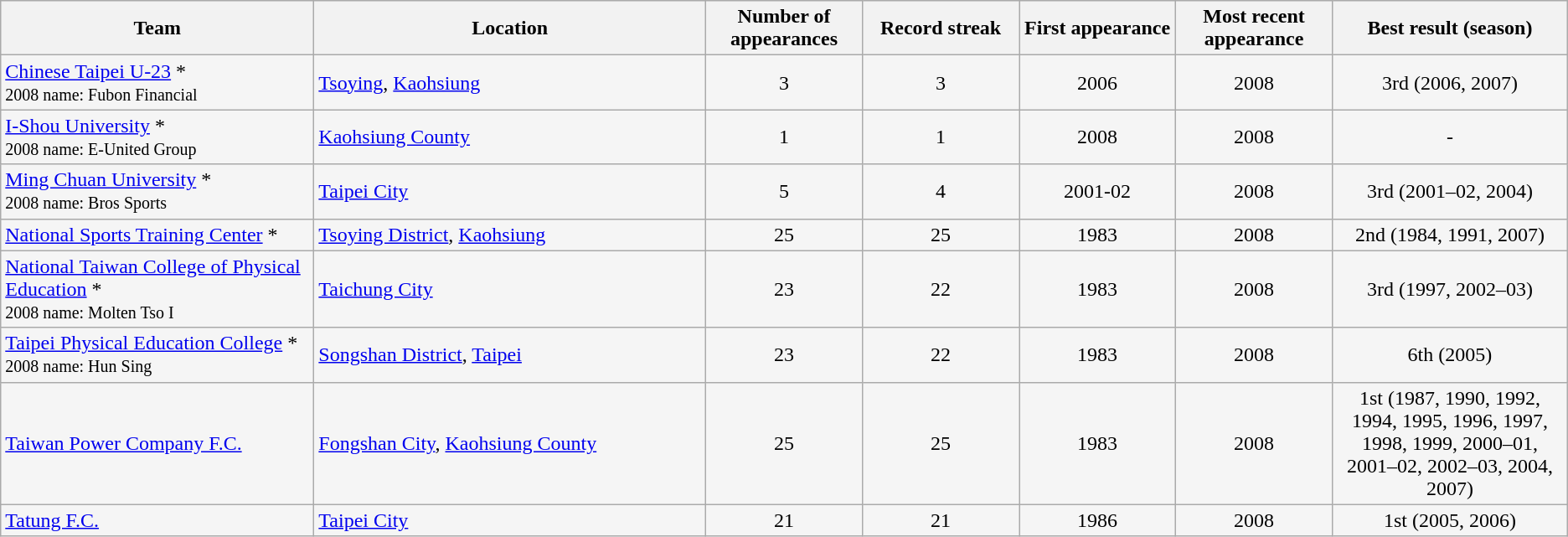<table class="wikitable">
<tr align=center bgcolor=#efefef>
<th width=20%>Team</th>
<th width=25%>Location</th>
<th width=10%>Number of appearances</th>
<th width=10%>Record streak</th>
<th width=10%>First appearance</th>
<th width=10%>Most recent appearance</th>
<th width=15%>Best result (season)</th>
</tr>
<tr align=center style="background:#f5f5f5;">
<td style="text-align:left;"><a href='#'>Chinese Taipei U-23</a> *<br><small>2008 name: Fubon Financial</small></td>
<td style="text-align:left;"><a href='#'>Tsoying</a>, <a href='#'>Kaohsiung</a></td>
<td>3</td>
<td>3</td>
<td>2006</td>
<td>2008</td>
<td>3rd (2006, 2007)</td>
</tr>
<tr align=center style="background:#f5f5f5;">
<td style="text-align:left;"><a href='#'>I-Shou University</a> *<br><small>2008 name: E-United Group</small></td>
<td style="text-align:left;"><a href='#'>Kaohsiung County</a></td>
<td>1</td>
<td>1</td>
<td>2008</td>
<td>2008</td>
<td>-</td>
</tr>
<tr align=center style="background:#f5f5f5;">
<td style="text-align:left;"><a href='#'>Ming Chuan University</a> *<br><small>2008 name: Bros Sports</small></td>
<td style="text-align:left;"><a href='#'>Taipei City</a></td>
<td>5</td>
<td>4</td>
<td>2001-02</td>
<td>2008</td>
<td>3rd (2001–02, 2004)</td>
</tr>
<tr align=center style="background:#f5f5f5;">
<td style="text-align:left;"><a href='#'>National Sports Training Center</a> *</td>
<td style="text-align:left;"><a href='#'>Tsoying District</a>, <a href='#'>Kaohsiung</a></td>
<td>25</td>
<td>25</td>
<td>1983</td>
<td>2008</td>
<td>2nd (1984, 1991, 2007)</td>
</tr>
<tr align=center style="background:#f5f5f5;">
<td style="text-align:left;"><a href='#'>National Taiwan College of Physical Education</a> *<br><small>2008 name: Molten Tso I</small></td>
<td style="text-align:left;"><a href='#'>Taichung City</a></td>
<td>23</td>
<td>22</td>
<td>1983</td>
<td>2008</td>
<td>3rd (1997, 2002–03)</td>
</tr>
<tr align=center style="background:#f5f5f5;">
<td style="text-align:left;"><a href='#'>Taipei Physical Education College</a> *<br><small>2008 name: Hun Sing</small></td>
<td style="text-align:left;"><a href='#'>Songshan District</a>, <a href='#'>Taipei</a></td>
<td>23</td>
<td>22</td>
<td>1983</td>
<td>2008</td>
<td>6th (2005)</td>
</tr>
<tr align=center style="background:#f5f5f5;">
<td style="text-align:left;"><a href='#'>Taiwan Power Company F.C.</a></td>
<td style="text-align:left;"><a href='#'>Fongshan City</a>, <a href='#'>Kaohsiung County</a></td>
<td>25</td>
<td>25</td>
<td>1983</td>
<td>2008</td>
<td>1st (1987, 1990, 1992, 1994, 1995, 1996, 1997, 1998, 1999, 2000–01, 2001–02, 2002–03, 2004, 2007)</td>
</tr>
<tr align=center style="background:#f5f5f5;">
<td style="text-align:left;"><a href='#'>Tatung F.C.</a></td>
<td style="text-align:left;"><a href='#'>Taipei City</a></td>
<td>21</td>
<td>21</td>
<td>1986</td>
<td>2008</td>
<td>1st (2005, 2006)</td>
</tr>
</table>
